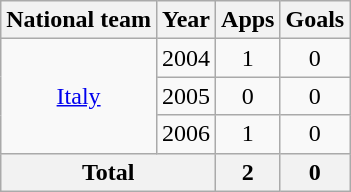<table class=wikitable style="text-align: center;">
<tr>
<th>National team</th>
<th>Year</th>
<th>Apps</th>
<th>Goals</th>
</tr>
<tr>
<td rowspan=3><a href='#'>Italy</a></td>
<td>2004</td>
<td>1</td>
<td>0</td>
</tr>
<tr>
<td>2005</td>
<td>0</td>
<td>0</td>
</tr>
<tr>
<td>2006</td>
<td>1</td>
<td>0</td>
</tr>
<tr>
<th colspan=2>Total</th>
<th>2</th>
<th>0</th>
</tr>
</table>
